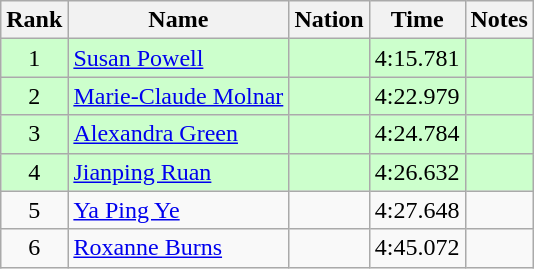<table class="wikitable sortable" style="text-align:center">
<tr>
<th>Rank</th>
<th>Name</th>
<th>Nation</th>
<th>Time</th>
<th>Notes</th>
</tr>
<tr bgcolor=ccffcc>
<td>1</td>
<td align=left><a href='#'>Susan Powell</a></td>
<td align=left></td>
<td>4:15.781</td>
<td></td>
</tr>
<tr bgcolor=ccffcc>
<td>2</td>
<td align=left><a href='#'>Marie-Claude Molnar</a></td>
<td align=left></td>
<td>4:22.979</td>
<td></td>
</tr>
<tr bgcolor=ccffcc>
<td>3</td>
<td align=left><a href='#'>Alexandra Green</a></td>
<td align=left></td>
<td>4:24.784</td>
<td></td>
</tr>
<tr bgcolor=ccffcc>
<td>4</td>
<td align=left><a href='#'>Jianping Ruan</a></td>
<td align=left></td>
<td>4:26.632</td>
<td></td>
</tr>
<tr>
<td>5</td>
<td align=left><a href='#'>Ya Ping Ye</a></td>
<td align=left></td>
<td>4:27.648</td>
<td></td>
</tr>
<tr>
<td>6</td>
<td align=left><a href='#'>Roxanne Burns</a></td>
<td align=left></td>
<td>4:45.072</td>
<td></td>
</tr>
</table>
